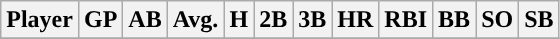<table class="wikitable sortable">
<tr>
<th>Player</th>
<th>GP</th>
<th>AB</th>
<th>Avg.</th>
<th>H</th>
<th>2B</th>
<th>3B</th>
<th>HR</th>
<th>RBI</th>
<th>BB</th>
<th>SO</th>
<th>SB</th>
</tr>
<tr style="text-align:center;">
</tr>
</table>
